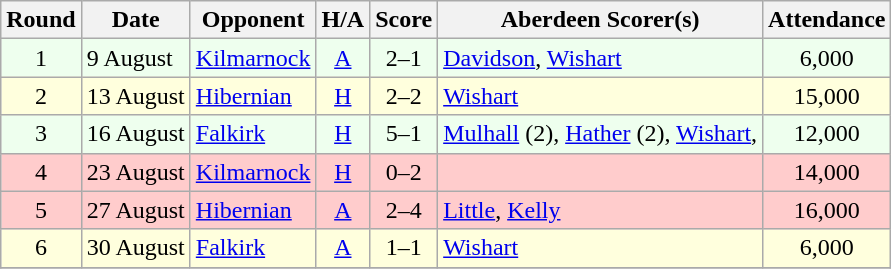<table class="wikitable" style="text-align:center">
<tr>
<th>Round</th>
<th>Date</th>
<th>Opponent</th>
<th>H/A</th>
<th>Score</th>
<th>Aberdeen Scorer(s)</th>
<th>Attendance</th>
</tr>
<tr bgcolor=#EEFFEE>
<td>1</td>
<td align=left>9 August</td>
<td align=left><a href='#'>Kilmarnock</a></td>
<td><a href='#'>A</a></td>
<td>2–1</td>
<td align=left><a href='#'>Davidson</a>, <a href='#'>Wishart</a></td>
<td>6,000</td>
</tr>
<tr bgcolor=#FFFFDD>
<td>2</td>
<td align=left>13 August</td>
<td align=left><a href='#'>Hibernian</a></td>
<td><a href='#'>H</a></td>
<td>2–2</td>
<td align=left><a href='#'>Wishart</a></td>
<td>15,000</td>
</tr>
<tr bgcolor=#EEFFEE>
<td>3</td>
<td align=left>16 August</td>
<td align=left><a href='#'>Falkirk</a></td>
<td><a href='#'>H</a></td>
<td>5–1</td>
<td align=left><a href='#'>Mulhall</a> (2), <a href='#'>Hather</a> (2), <a href='#'>Wishart</a>,</td>
<td>12,000</td>
</tr>
<tr bgcolor=#FFCCCC>
<td>4</td>
<td align=left>23 August</td>
<td align=left><a href='#'>Kilmarnock</a></td>
<td><a href='#'>H</a></td>
<td>0–2</td>
<td align=left></td>
<td>14,000</td>
</tr>
<tr bgcolor=#FFCCCC>
<td>5</td>
<td align=left>27 August</td>
<td align=left><a href='#'>Hibernian</a></td>
<td><a href='#'>A</a></td>
<td>2–4</td>
<td align=left><a href='#'>Little</a>, <a href='#'>Kelly</a></td>
<td>16,000</td>
</tr>
<tr bgcolor=#FFFFDD>
<td>6</td>
<td align=left>30 August</td>
<td align=left><a href='#'>Falkirk</a></td>
<td><a href='#'>A</a></td>
<td>1–1</td>
<td align=left><a href='#'>Wishart</a></td>
<td>6,000</td>
</tr>
<tr>
</tr>
</table>
